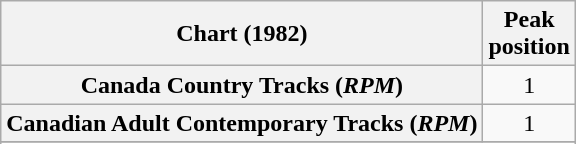<table class="wikitable sortable plainrowheaders" style="text-align:center">
<tr>
<th>Chart (1982)</th>
<th>Peak<br>position</th>
</tr>
<tr>
<th scope="row">Canada Country Tracks (<em>RPM</em>)</th>
<td>1</td>
</tr>
<tr>
<th scope="row">Canadian Adult Contemporary Tracks (<em>RPM</em>)</th>
<td>1</td>
</tr>
<tr>
</tr>
<tr>
</tr>
</table>
